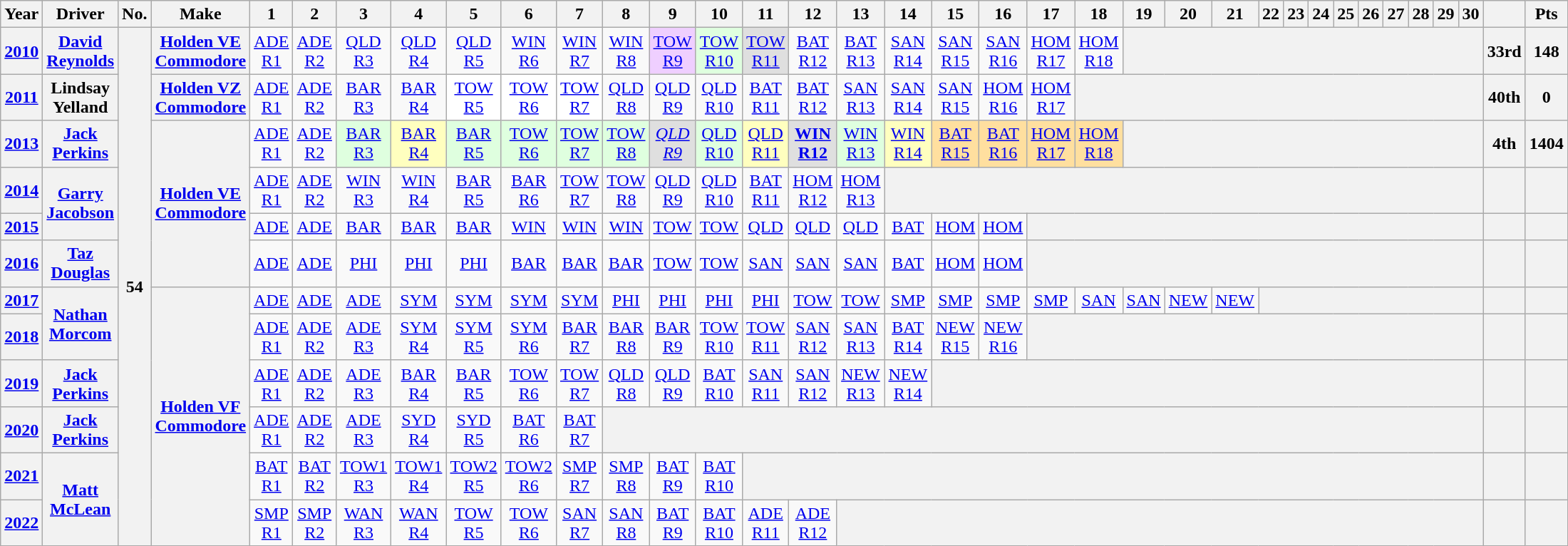<table class="wikitable mw-collapsible mw-collapsed" style="text-align:center; ">
<tr>
<th>Year</th>
<th>Driver</th>
<th>No.</th>
<th>Make</th>
<th>1</th>
<th>2</th>
<th>3</th>
<th>4</th>
<th>5</th>
<th>6</th>
<th>7</th>
<th>8</th>
<th>9</th>
<th>10</th>
<th>11</th>
<th>12</th>
<th>13</th>
<th>14</th>
<th>15</th>
<th>16</th>
<th>17</th>
<th>18</th>
<th>19</th>
<th>20</th>
<th>21</th>
<th>22</th>
<th>23</th>
<th>24</th>
<th>25</th>
<th>26</th>
<th>27</th>
<th>28</th>
<th>29</th>
<th>30</th>
<th></th>
<th>Pts</th>
</tr>
<tr>
<th><a href='#'>2010</a></th>
<th><a href='#'>David Reynolds</a></th>
<th rowspan=15>54</th>
<th><a href='#'>Holden VE Commodore</a></th>
<td><a href='#'>ADE <br>R1</a></td>
<td><a href='#'>ADE <br>R2</a></td>
<td><a href='#'>QLD <br>R3</a></td>
<td><a href='#'>QLD <br>R4</a></td>
<td><a href='#'>QLD <br>R5</a></td>
<td><a href='#'>WIN <br>R6</a></td>
<td><a href='#'>WIN <br>R7</a></td>
<td><a href='#'>WIN <br>R8</a></td>
<td style="background: #efcfff"><a href='#'>TOW <br>R9</a><br></td>
<td style="background: #dfffdf"><a href='#'>TOW <br>R10</a><br></td>
<td style="background: #dfdfdf"><a href='#'>TOW <br>R11</a><br></td>
<td><a href='#'>BAT <br>R12</a></td>
<td><a href='#'>BAT <br>R13</a></td>
<td><a href='#'>SAN <br>R14</a></td>
<td><a href='#'>SAN <br>R15</a></td>
<td><a href='#'>SAN <br>R16</a></td>
<td><a href='#'>HOM <br>R17</a></td>
<td><a href='#'>HOM <br>R18</a></td>
<th colspan=12></th>
<th>33rd</th>
<th>148</th>
</tr>
<tr>
<th><a href='#'>2011</a></th>
<th>Lindsay Yelland</th>
<th><a href='#'>Holden VZ Commodore</a></th>
<td><a href='#'>ADE <br>R1</a></td>
<td><a href='#'>ADE <br>R2</a></td>
<td><a href='#'>BAR <br>R3</a></td>
<td><a href='#'>BAR <br>R4</a></td>
<td style="background: #ffffff"><a href='#'>TOW <br>R5</a><br></td>
<td style="background: #ffffff"><a href='#'>TOW <br>R6</a><br></td>
<td style="background: #ffffff"><a href='#'>TOW <br>R7</a><br></td>
<td><a href='#'>QLD <br>R8</a></td>
<td><a href='#'>QLD <br>R9</a></td>
<td><a href='#'>QLD <br>R10</a></td>
<td><a href='#'>BAT <br>R11</a></td>
<td><a href='#'>BAT <br>R12</a></td>
<td><a href='#'>SAN <br>R13</a></td>
<td><a href='#'>SAN <br>R14</a></td>
<td><a href='#'>SAN <br>R15</a></td>
<td><a href='#'>HOM <br>R16</a></td>
<td><a href='#'>HOM <br>R17</a></td>
<th colspan=13></th>
<th>40th</th>
<th>0</th>
</tr>
<tr>
<th><a href='#'>2013</a></th>
<th><a href='#'>Jack Perkins</a></th>
<th rowspan=4><a href='#'>Holden VE Commodore</a></th>
<td><a href='#'>ADE<br>R1</a></td>
<td><a href='#'>ADE<br>R2</a></td>
<td style="background: #dfffdf"><a href='#'>BAR<br>R3</a><br></td>
<td style="background: #ffffbf"><a href='#'>BAR<br>R4</a><br></td>
<td style="background: #dfffdf"><a href='#'>BAR<br>R5</a><br></td>
<td style="background: #dfffdf"><a href='#'>TOW<br>R6</a><br></td>
<td style="background: #dfffdf"><a href='#'>TOW<br>R7</a><br></td>
<td style="background: #dfffdf"><a href='#'>TOW<br>R8</a><br></td>
<td style="background: #dfdfdf"><em><a href='#'>QLD<br>R9</a><br></em></td>
<td style="background: #dfffdf"><a href='#'>QLD<br>R10</a><br></td>
<td style="background: #ffffbf"><a href='#'>QLD<br>R11</a><br></td>
<td style="background: #dfdfdf"><strong><a href='#'>WIN<br>R12</a><br></strong></td>
<td style="background: #dfffdf"><a href='#'>WIN<br>R13</a><br></td>
<td style="background: #ffffbf"><a href='#'>WIN<br>R14</a><br></td>
<td style="background: #ffdf9f"><a href='#'>BAT<br>R15</a><br></td>
<td style="background: #ffdf9f"><a href='#'>BAT<br>R16</a><br></td>
<td style="background: #ffdf9f"><a href='#'>HOM<br>R17</a><br></td>
<td style="background: #ffdf9f"><a href='#'>HOM<br>R18</a><br></td>
<th colspan=12></th>
<th>4th</th>
<th>1404</th>
</tr>
<tr>
<th><a href='#'>2014</a></th>
<th rowspan=2><a href='#'>Garry Jacobson</a></th>
<td><a href='#'>ADE <br>R1</a></td>
<td><a href='#'>ADE <br>R2</a></td>
<td><a href='#'>WIN <br>R3</a></td>
<td><a href='#'>WIN <br>R4</a></td>
<td><a href='#'>BAR <br>R5</a></td>
<td><a href='#'>BAR <br>R6</a></td>
<td><a href='#'>TOW <br>R7</a></td>
<td><a href='#'>TOW <br>R8</a></td>
<td><a href='#'>QLD <br>R9</a></td>
<td><a href='#'>QLD <br>R10</a></td>
<td><a href='#'>BAT <br>R11</a></td>
<td><a href='#'>HOM <br>R12</a></td>
<td><a href='#'>HOM <br>R13</a></td>
<th colspan=17></th>
<th></th>
<th></th>
</tr>
<tr>
<th><a href='#'>2015</a></th>
<td><a href='#'>ADE</a></td>
<td><a href='#'>ADE</a></td>
<td><a href='#'>BAR</a></td>
<td><a href='#'>BAR</a></td>
<td><a href='#'>BAR</a></td>
<td><a href='#'>WIN</a></td>
<td><a href='#'>WIN</a></td>
<td><a href='#'>WIN</a></td>
<td><a href='#'>TOW</a></td>
<td><a href='#'>TOW</a></td>
<td><a href='#'>QLD</a></td>
<td><a href='#'>QLD</a></td>
<td><a href='#'>QLD</a></td>
<td><a href='#'>BAT</a></td>
<td><a href='#'>HOM</a></td>
<td><a href='#'>HOM</a></td>
<th colspan=14></th>
<th></th>
<th></th>
</tr>
<tr>
<th><a href='#'>2016</a></th>
<th><a href='#'>Taz Douglas</a></th>
<td><a href='#'>ADE</a></td>
<td><a href='#'>ADE</a></td>
<td><a href='#'>PHI</a></td>
<td><a href='#'>PHI</a></td>
<td><a href='#'>PHI</a></td>
<td><a href='#'>BAR</a></td>
<td><a href='#'>BAR</a></td>
<td><a href='#'>BAR</a></td>
<td><a href='#'>TOW</a></td>
<td><a href='#'>TOW</a></td>
<td><a href='#'>SAN</a></td>
<td><a href='#'>SAN</a></td>
<td><a href='#'>SAN</a></td>
<td><a href='#'>BAT</a></td>
<td><a href='#'>HOM</a></td>
<td><a href='#'>HOM</a></td>
<th colspan=14></th>
<th></th>
<th></th>
</tr>
<tr>
<th><a href='#'>2017</a></th>
<th rowspan=2><a href='#'>Nathan Morcom</a></th>
<th rowspan=7><a href='#'>Holden VF Commodore</a></th>
<td><a href='#'>ADE</a></td>
<td><a href='#'>ADE</a></td>
<td><a href='#'>ADE</a></td>
<td><a href='#'>SYM</a></td>
<td><a href='#'>SYM</a></td>
<td><a href='#'>SYM</a></td>
<td><a href='#'>SYM</a></td>
<td><a href='#'>PHI</a></td>
<td><a href='#'>PHI</a></td>
<td><a href='#'>PHI</a></td>
<td><a href='#'>PHI</a></td>
<td><a href='#'>TOW</a></td>
<td><a href='#'>TOW</a></td>
<td><a href='#'>SMP</a></td>
<td><a href='#'>SMP</a></td>
<td><a href='#'>SMP</a></td>
<td><a href='#'>SMP</a></td>
<td><a href='#'>SAN</a></td>
<td><a href='#'>SAN</a></td>
<td><a href='#'>NEW</a></td>
<td><a href='#'>NEW</a></td>
<th colspan=9></th>
<th></th>
<th></th>
</tr>
<tr>
<th><a href='#'>2018</a></th>
<td><a href='#'>ADE <br>R1</a></td>
<td><a href='#'>ADE <br>R2</a></td>
<td><a href='#'>ADE <br>R3</a></td>
<td><a href='#'>SYM <br>R4</a></td>
<td><a href='#'>SYM <br>R5</a></td>
<td><a href='#'>SYM <br>R6</a></td>
<td><a href='#'>BAR <br>R7</a></td>
<td><a href='#'>BAR <br>R8</a></td>
<td><a href='#'>BAR <br>R9</a></td>
<td><a href='#'>TOW <br>R10</a></td>
<td><a href='#'>TOW <br>R11</a></td>
<td><a href='#'>SAN <br>R12</a></td>
<td><a href='#'>SAN <br>R13</a></td>
<td><a href='#'>BAT <br>R14</a></td>
<td><a href='#'>NEW <br>R15</a></td>
<td><a href='#'>NEW <br>R16</a></td>
<th colspan=14></th>
<th></th>
<th></th>
</tr>
<tr>
<th><a href='#'>2019</a></th>
<th><a href='#'>Jack Perkins</a></th>
<td><a href='#'>ADE <br>R1</a></td>
<td><a href='#'>ADE <br>R2</a></td>
<td><a href='#'>ADE <br>R3</a></td>
<td><a href='#'>BAR<br>R4</a></td>
<td><a href='#'>BAR<br>R5</a></td>
<td><a href='#'>TOW<br>R6</a></td>
<td><a href='#'>TOW<br>R7</a></td>
<td><a href='#'>QLD <br>R8</a></td>
<td><a href='#'>QLD <br>R9</a></td>
<td><a href='#'>BAT<br>R10</a></td>
<td><a href='#'>SAN<br>R11</a></td>
<td><a href='#'>SAN<br>R12</a></td>
<td><a href='#'>NEW<br>R13</a></td>
<td><a href='#'>NEW<br>R14</a></td>
<th colspan=16></th>
<th></th>
<th></th>
</tr>
<tr>
<th><a href='#'>2020</a></th>
<th><a href='#'>Jack Perkins</a></th>
<td><a href='#'>ADE<br>R1</a></td>
<td><a href='#'>ADE<br>R2</a></td>
<td><a href='#'>ADE<br>R3</a></td>
<td><a href='#'>SYD<br>R4</a></td>
<td><a href='#'>SYD<br>R5</a></td>
<td><a href='#'>BAT<br>R6</a></td>
<td><a href='#'>BAT<br>R7</a></td>
<th colspan=23></th>
<th></th>
<th></th>
</tr>
<tr>
<th><a href='#'>2021</a></th>
<th rowspan=2><a href='#'>Matt McLean</a></th>
<td><a href='#'>BAT<br>R1</a></td>
<td><a href='#'>BAT<br>R2</a></td>
<td><a href='#'>TOW1<br>R3</a></td>
<td><a href='#'>TOW1<br>R4</a></td>
<td><a href='#'>TOW2<br>R5</a></td>
<td><a href='#'>TOW2<br>R6</a></td>
<td><a href='#'>SMP<br>R7</a></td>
<td><a href='#'>SMP<br>R8</a></td>
<td><a href='#'>BAT<br>R9</a></td>
<td><a href='#'>BAT<br>R10</a></td>
<th colspan=20></th>
<th></th>
<th></th>
</tr>
<tr>
<th><a href='#'>2022</a></th>
<td><a href='#'>SMP<br>R1</a></td>
<td><a href='#'>SMP<br>R2</a></td>
<td><a href='#'>WAN<br>R3</a></td>
<td><a href='#'>WAN<br>R4</a></td>
<td><a href='#'>TOW<br>R5</a></td>
<td><a href='#'>TOW<br>R6</a></td>
<td><a href='#'>SAN<br>R7</a></td>
<td><a href='#'>SAN<br>R8</a></td>
<td><a href='#'>BAT<br>R9</a></td>
<td><a href='#'>BAT<br>R10</a></td>
<td><a href='#'>ADE<br>R11</a></td>
<td><a href='#'>ADE<br>R12</a></td>
<th colspan=18></th>
<th></th>
<th></th>
</tr>
</table>
